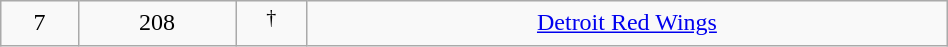<table class="wikitable sortable" width="50%">
<tr align="center" bgcolor="">
<td>7</td>
<td>208</td>
<td> <sup>†</sup></td>
<td><a href='#'>Detroit Red Wings</a></td>
</tr>
</table>
